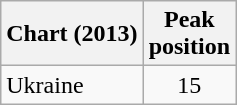<table class="wikitable">
<tr>
<th>Chart (2013)</th>
<th>Peak<br>position</th>
</tr>
<tr>
<td>Ukraine</td>
<td style="text-align:center;">15</td>
</tr>
</table>
